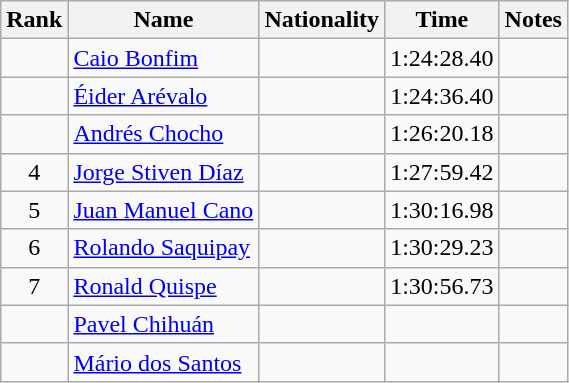<table class="wikitable sortable" style="text-align:center">
<tr>
<th>Rank</th>
<th>Name</th>
<th>Nationality</th>
<th>Time</th>
<th>Notes</th>
</tr>
<tr>
<td></td>
<td align=left><a href='#'>Caio Bonfim</a></td>
<td align=left></td>
<td>1:24:28.40</td>
<td></td>
</tr>
<tr>
<td></td>
<td align=left><a href='#'>Éider Arévalo</a></td>
<td align=left></td>
<td>1:24:36.40</td>
<td></td>
</tr>
<tr>
<td></td>
<td align=left><a href='#'>Andrés Chocho</a></td>
<td align=left></td>
<td>1:26:20.18</td>
<td></td>
</tr>
<tr>
<td>4</td>
<td align=left><a href='#'>Jorge Stiven Díaz</a></td>
<td align=left></td>
<td>1:27:59.42</td>
<td></td>
</tr>
<tr>
<td>5</td>
<td align=left><a href='#'>Juan Manuel Cano</a></td>
<td align=left></td>
<td>1:30:16.98</td>
<td></td>
</tr>
<tr>
<td>6</td>
<td align=left><a href='#'>Rolando Saquipay</a></td>
<td align=left></td>
<td>1:30:29.23</td>
<td></td>
</tr>
<tr>
<td>7</td>
<td align=left><a href='#'>Ronald Quispe</a></td>
<td align=left></td>
<td>1:30:56.73</td>
<td></td>
</tr>
<tr>
<td></td>
<td align=left><a href='#'>Pavel Chihuán</a></td>
<td align=left></td>
<td></td>
<td></td>
</tr>
<tr>
<td></td>
<td align=left><a href='#'>Mário dos Santos</a></td>
<td align=left></td>
<td></td>
<td></td>
</tr>
</table>
